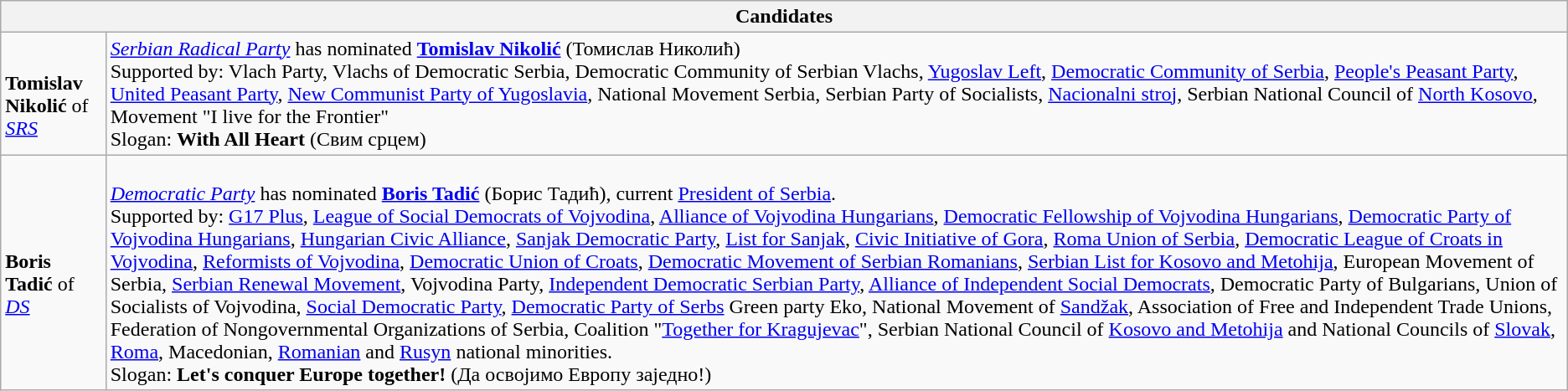<table class="wikitable">
<tr>
<th colspan=2>Candidates</th>
</tr>
<tr>
<td><br><strong>Tomislav Nikolić</strong> of <em><a href='#'>SRS</a></em></td>
<td><em><a href='#'>Serbian Radical Party</a></em> has nominated <strong><a href='#'>Tomislav Nikolić</a></strong> (Томислав Николић)<br>Supported by: Vlach Party, Vlachs of Democratic Serbia, Democratic Community of Serbian Vlachs, <a href='#'>Yugoslav Left</a>, <a href='#'>Democratic Community of Serbia</a>, <a href='#'>People's Peasant Party</a>, <a href='#'>United Peasant Party</a>, <a href='#'>New Communist Party of Yugoslavia</a>, National Movement Serbia, Serbian Party of Socialists, <a href='#'>Nacionalni stroj</a>, Serbian National Council of <a href='#'>North Kosovo</a>, Movement "I live for the Frontier"<br>Slogan: <strong>With All Heart</strong> (Свим срцем)</td>
</tr>
<tr>
<td><br><strong>Boris Tadić</strong> of <em><a href='#'>DS</a></em></td>
<td><br><em><a href='#'>Democratic Party</a></em> has nominated <strong><a href='#'>Boris Tadić</a></strong> (Борис Тадић), current <a href='#'>President of Serbia</a>.<br>Supported by: <a href='#'>G17 Plus</a>, <a href='#'>League of Social Democrats of Vojvodina</a>, <a href='#'>Alliance of Vojvodina Hungarians</a>, <a href='#'>Democratic Fellowship of Vojvodina Hungarians</a>, <a href='#'>Democratic Party of Vojvodina Hungarians</a>, <a href='#'>Hungarian Civic Alliance</a>, <a href='#'>Sanjak Democratic Party</a>, <a href='#'>List for Sanjak</a>, <a href='#'>Civic Initiative of Gora</a>, <a href='#'>Roma Union of Serbia</a>, <a href='#'>Democratic League of Croats in Vojvodina</a>, <a href='#'>Reformists of Vojvodina</a>, <a href='#'>Democratic Union of Croats</a>, <a href='#'>Democratic Movement of Serbian Romanians</a>, <a href='#'>Serbian List for Kosovo and Metohija</a>, European Movement of Serbia, <a href='#'>Serbian Renewal Movement</a>, Vojvodina Party, <a href='#'>Independent Democratic Serbian Party</a>, <a href='#'>Alliance of Independent Social Democrats</a>, Democratic Party of Bulgarians, Union of Socialists of Vojvodina, <a href='#'>Social Democratic Party</a>, <a href='#'>Democratic Party of Serbs</a> Green party Eko, National Movement of <a href='#'>Sandžak</a>, Association of Free and Independent Trade Unions, Federation of Nongovernmental Organizations of Serbia, Coalition "<a href='#'>Together for Kragujevac</a>", Serbian National Council of <a href='#'>Kosovo and Metohija</a> and National Councils of <a href='#'>Slovak</a>, <a href='#'>Roma</a>, Macedonian, <a href='#'>Romanian</a> and <a href='#'>Rusyn</a> national minorities. <br>Slogan: <strong>Let's conquer Europe together!</strong> (Да освојимо Европу заједно!)</td>
</tr>
</table>
